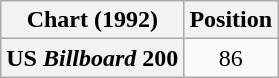<table class="wikitable plainrowheaders">
<tr>
<th>Chart (1992)</th>
<th>Position</th>
</tr>
<tr>
<th scope="row">US <em>Billboard</em> 200</th>
<td style="text-align:center">86</td>
</tr>
</table>
